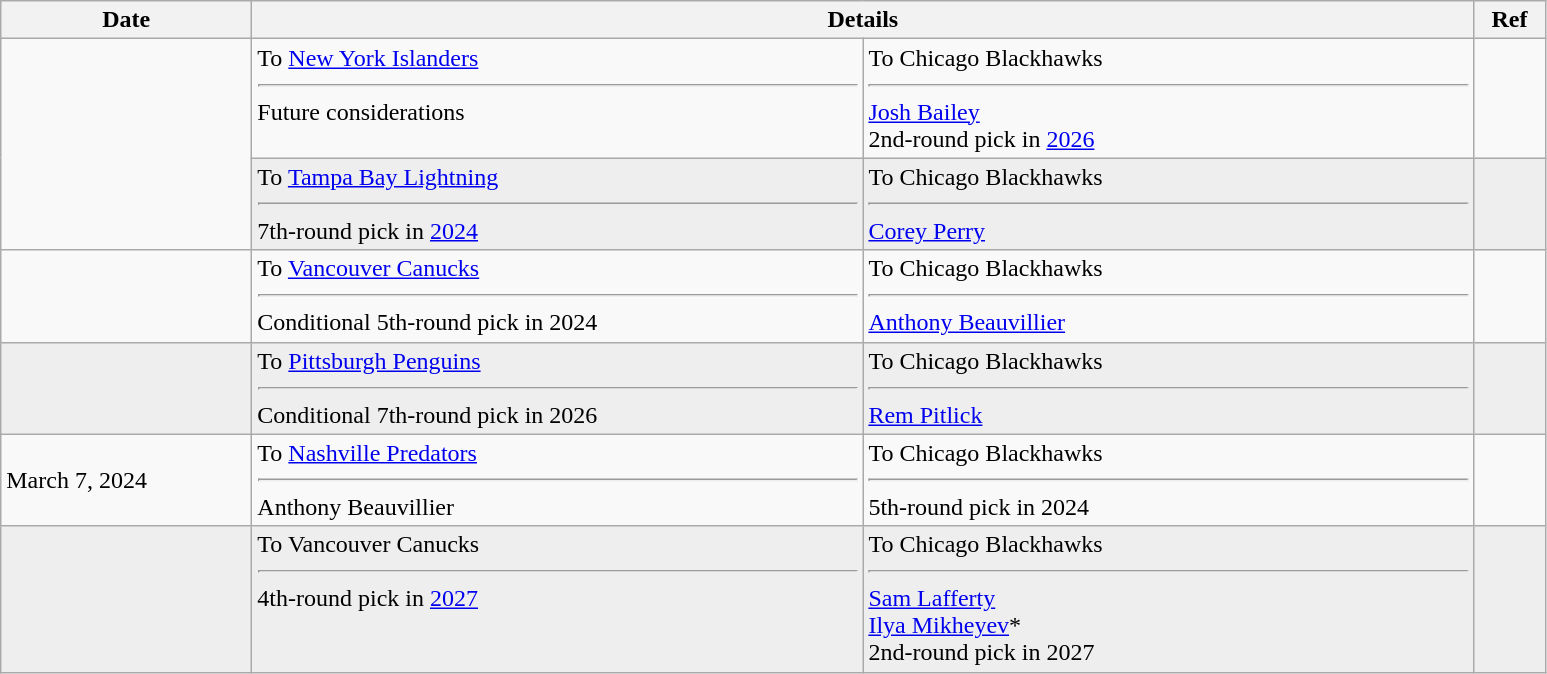<table class="wikitable">
<tr>
<th style="width: 10em;">Date</th>
<th colspan=2>Details</th>
<th style="width: 2.5em;">Ref</th>
</tr>
<tr>
<td rowspan=2></td>
<td style="width: 25em; vertical-align:top">To <a href='#'>New York Islanders</a><hr>Future considerations</td>
<td style="width: 25em; vertical-align:top">To Chicago Blackhawks<hr><a href='#'>Josh Bailey</a><br>2nd-round pick in <a href='#'>2026</a></td>
<td></td>
</tr>
<tr bgcolor="eeeeee">
<td style="width: 25em; vertical-align:top">To <a href='#'>Tampa Bay Lightning</a><hr>7th-round pick in <a href='#'>2024</a></td>
<td style="width: 25em; vertical-align:top">To Chicago Blackhawks<hr><a href='#'>Corey Perry</a></td>
<td></td>
</tr>
<tr>
<td></td>
<td style="width: 25em; vertical-align:top">To <a href='#'>Vancouver Canucks</a><hr>Conditional 5th-round pick in 2024</td>
<td style="width: 25em; vertical-align:top">To Chicago Blackhawks<hr><a href='#'>Anthony Beauvillier</a></td>
<td></td>
</tr>
<tr bgcolor="eeeeee">
<td></td>
<td style="width: 25em; vertical-align:top">To <a href='#'>Pittsburgh Penguins</a><hr>Conditional 7th-round pick in 2026</td>
<td style="width: 25em; vertical-align:top">To Chicago Blackhawks<hr><a href='#'>Rem Pitlick</a></td>
<td></td>
</tr>
<tr>
<td>March 7, 2024</td>
<td valign="top">To <a href='#'>Nashville Predators</a><hr>Anthony Beauvillier</td>
<td valign="top">To Chicago Blackhawks<hr>5th-round pick in 2024</td>
<td></td>
</tr>
<tr bgcolor="eeeeee">
<td></td>
<td valign="top">To Vancouver Canucks<hr>4th-round pick in <a href='#'>2027</a></td>
<td valign="top">To Chicago Blackhawks<hr><a href='#'>Sam Lafferty</a><br><a href='#'>Ilya Mikheyev</a>*<br>2nd-round pick in 2027</td>
<td></td>
</tr>
</table>
